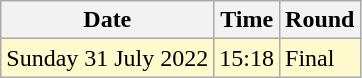<table class="wikitable">
<tr>
<th>Date</th>
<th>Time</th>
<th>Round</th>
</tr>
<tr>
<td style=background:lemonchiffon>Sunday 31 July 2022</td>
<td style=background:lemonchiffon>15:18</td>
<td style=background:lemonchiffon>Final</td>
</tr>
</table>
